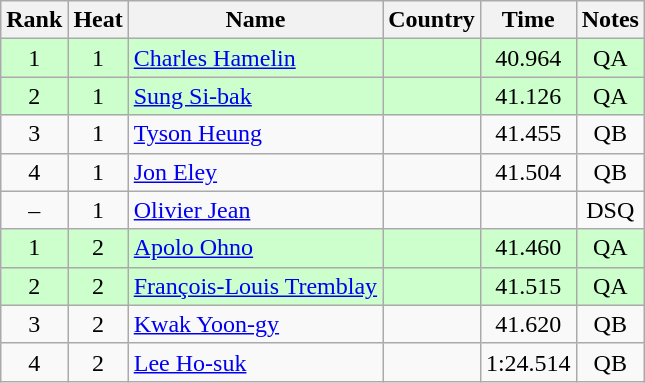<table class="wikitable sortable" style="text-align:center">
<tr>
<th>Rank</th>
<th>Heat</th>
<th>Name</th>
<th>Country</th>
<th>Time</th>
<th>Notes</th>
</tr>
<tr bgcolor=ccffcc>
<td>1</td>
<td>1</td>
<td align=left><a href='#'>Charles Hamelin</a></td>
<td align=left></td>
<td>40.964</td>
<td>QA</td>
</tr>
<tr bgcolor=ccffcc>
<td>2</td>
<td>1</td>
<td align=left><a href='#'>Sung Si-bak</a></td>
<td align=left></td>
<td>41.126</td>
<td>QA</td>
</tr>
<tr>
<td>3</td>
<td>1</td>
<td align=left><a href='#'>Tyson Heung</a></td>
<td align=left></td>
<td>41.455</td>
<td>QB</td>
</tr>
<tr>
<td>4</td>
<td>1</td>
<td align=left><a href='#'>Jon Eley</a></td>
<td align=left></td>
<td>41.504</td>
<td>QB</td>
</tr>
<tr>
<td>–</td>
<td>1</td>
<td align=left><a href='#'>Olivier Jean</a></td>
<td align=left></td>
<td></td>
<td>DSQ</td>
</tr>
<tr bgcolor=ccffcc>
<td>1</td>
<td>2</td>
<td align=left><a href='#'>Apolo Ohno</a></td>
<td align=left></td>
<td>41.460</td>
<td>QA</td>
</tr>
<tr bgcolor=ccffcc>
<td>2</td>
<td>2</td>
<td align=left><a href='#'>François-Louis Tremblay</a></td>
<td align=left></td>
<td>41.515</td>
<td>QA</td>
</tr>
<tr>
<td>3</td>
<td>2</td>
<td align=left><a href='#'>Kwak Yoon-gy</a></td>
<td align=left></td>
<td>41.620</td>
<td>QB</td>
</tr>
<tr>
<td>4</td>
<td>2</td>
<td align=left><a href='#'>Lee Ho-suk</a></td>
<td align=left></td>
<td>1:24.514</td>
<td>QB</td>
</tr>
</table>
